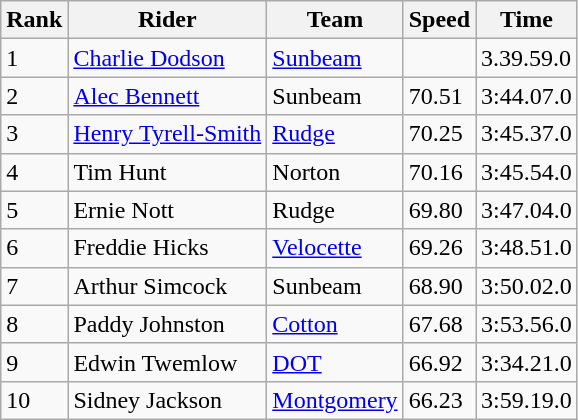<table class="wikitable">
<tr style="background:#efefef;">
<th>Rank</th>
<th>Rider</th>
<th>Team</th>
<th>Speed</th>
<th>Time</th>
</tr>
<tr>
<td>1</td>
<td> <a href='#'>Charlie Dodson</a></td>
<td><a href='#'>Sunbeam</a></td>
<td></td>
<td>3.39.59.0</td>
</tr>
<tr>
<td>2</td>
<td> <a href='#'>Alec Bennett</a></td>
<td>Sunbeam</td>
<td>70.51</td>
<td>3:44.07.0</td>
</tr>
<tr>
<td>3</td>
<td> <a href='#'>Henry Tyrell-Smith</a></td>
<td><a href='#'>Rudge</a></td>
<td>70.25</td>
<td>3:45.37.0</td>
</tr>
<tr>
<td>4</td>
<td> Tim Hunt</td>
<td>Norton</td>
<td>70.16</td>
<td>3:45.54.0</td>
</tr>
<tr>
<td>5</td>
<td> Ernie Nott</td>
<td>Rudge</td>
<td>69.80</td>
<td>3:47.04.0</td>
</tr>
<tr>
<td>6</td>
<td> Freddie Hicks</td>
<td><a href='#'>Velocette</a></td>
<td>69.26</td>
<td>3:48.51.0</td>
</tr>
<tr>
<td>7</td>
<td> Arthur Simcock</td>
<td>Sunbeam</td>
<td>68.90</td>
<td>3:50.02.0</td>
</tr>
<tr>
<td>8</td>
<td> Paddy Johnston</td>
<td><a href='#'>Cotton</a></td>
<td>67.68</td>
<td>3:53.56.0</td>
</tr>
<tr>
<td>9</td>
<td> Edwin Twemlow</td>
<td><a href='#'>DOT</a></td>
<td>66.92</td>
<td>3:34.21.0</td>
</tr>
<tr>
<td>10</td>
<td> Sidney Jackson</td>
<td><a href='#'>Montgomery</a></td>
<td>66.23</td>
<td>3:59.19.0</td>
</tr>
</table>
